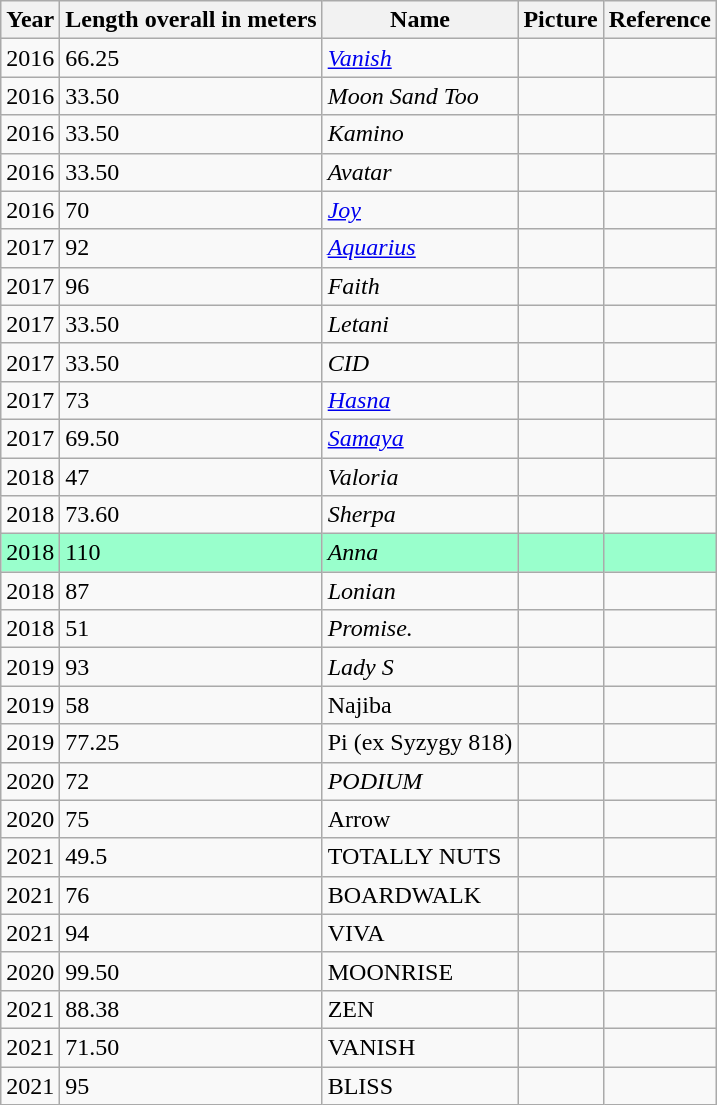<table class="wikitable sortable">
<tr>
<th>Year</th>
<th>Length overall in meters</th>
<th>Name</th>
<th>Picture</th>
<th>Reference</th>
</tr>
<tr>
<td>2016</td>
<td>66.25</td>
<td><em><a href='#'>Vanish</a></em></td>
<td></td>
<td></td>
</tr>
<tr>
<td>2016</td>
<td>33.50</td>
<td><em>Moon Sand Too</em></td>
<td></td>
<td></td>
</tr>
<tr>
<td>2016</td>
<td>33.50</td>
<td><em>Kamino</em></td>
<td></td>
<td></td>
</tr>
<tr>
<td>2016</td>
<td>33.50</td>
<td><em>Avatar</em></td>
<td></td>
<td></td>
</tr>
<tr>
<td>2016</td>
<td>70</td>
<td><em><a href='#'>Joy</a></em></td>
<td></td>
<td></td>
</tr>
<tr>
<td>2017</td>
<td>92</td>
<td><em><a href='#'>Aquarius</a></em></td>
<td></td>
<td></td>
</tr>
<tr>
<td>2017</td>
<td>96</td>
<td><em>Faith</em></td>
<td></td>
<td></td>
</tr>
<tr>
<td>2017</td>
<td>33.50</td>
<td><em>Letani</em></td>
<td></td>
<td></td>
</tr>
<tr>
<td>2017</td>
<td>33.50</td>
<td><em>CID</em></td>
<td></td>
<td></td>
</tr>
<tr>
<td>2017</td>
<td>73</td>
<td><em><a href='#'>Hasna</a></em></td>
<td></td>
<td></td>
</tr>
<tr>
<td>2017</td>
<td>69.50</td>
<td><em><a href='#'>Samaya</a></em></td>
<td></td>
<td></td>
</tr>
<tr>
<td>2018</td>
<td>47</td>
<td><em>Valoria</em></td>
<td></td>
<td></td>
</tr>
<tr>
<td>2018</td>
<td>73.60</td>
<td><em>Sherpa</em></td>
<td></td>
<td></td>
</tr>
<tr style="background:#9fc;">
<td>2018</td>
<td>110</td>
<td><em>Anna</em></td>
<td></td>
<td></td>
</tr>
<tr>
<td>2018</td>
<td>87</td>
<td><em>Lonian</em></td>
<td></td>
<td></td>
</tr>
<tr>
<td>2018</td>
<td>51</td>
<td><em>Promise.</em></td>
<td></td>
<td></td>
</tr>
<tr>
<td>2019</td>
<td>93</td>
<td><em>Lady S</em></td>
<td></td>
<td></td>
</tr>
<tr>
<td>2019</td>
<td>58</td>
<td>Najiba</td>
<td></td>
<td></td>
</tr>
<tr>
<td>2019</td>
<td>77.25</td>
<td>Pi (ex Syzygy 818)</td>
<td></td>
<td></td>
</tr>
<tr>
<td>2020</td>
<td>72</td>
<td><em>PODIUM</em></td>
<td></td>
<td></td>
</tr>
<tr>
<td>2020</td>
<td>75</td>
<td>Arrow</td>
<td></td>
<td></td>
</tr>
<tr>
<td>2021</td>
<td>49.5</td>
<td>TOTALLY NUTS</td>
<td></td>
<td></td>
</tr>
<tr>
<td>2021</td>
<td>76</td>
<td>BOARDWALK</td>
<td></td>
<td></td>
</tr>
<tr>
<td>2021</td>
<td>94</td>
<td>VIVA</td>
<td></td>
<td></td>
</tr>
<tr>
<td>2020</td>
<td>99.50</td>
<td>MOONRISE</td>
<td></td>
<td></td>
</tr>
<tr>
<td>2021</td>
<td>88.38</td>
<td>ZEN</td>
<td></td>
<td></td>
</tr>
<tr>
<td>2021</td>
<td>71.50</td>
<td>VANISH</td>
<td></td>
<td></td>
</tr>
<tr>
<td>2021</td>
<td>95</td>
<td>BLISS</td>
<td></td>
<td></td>
</tr>
</table>
